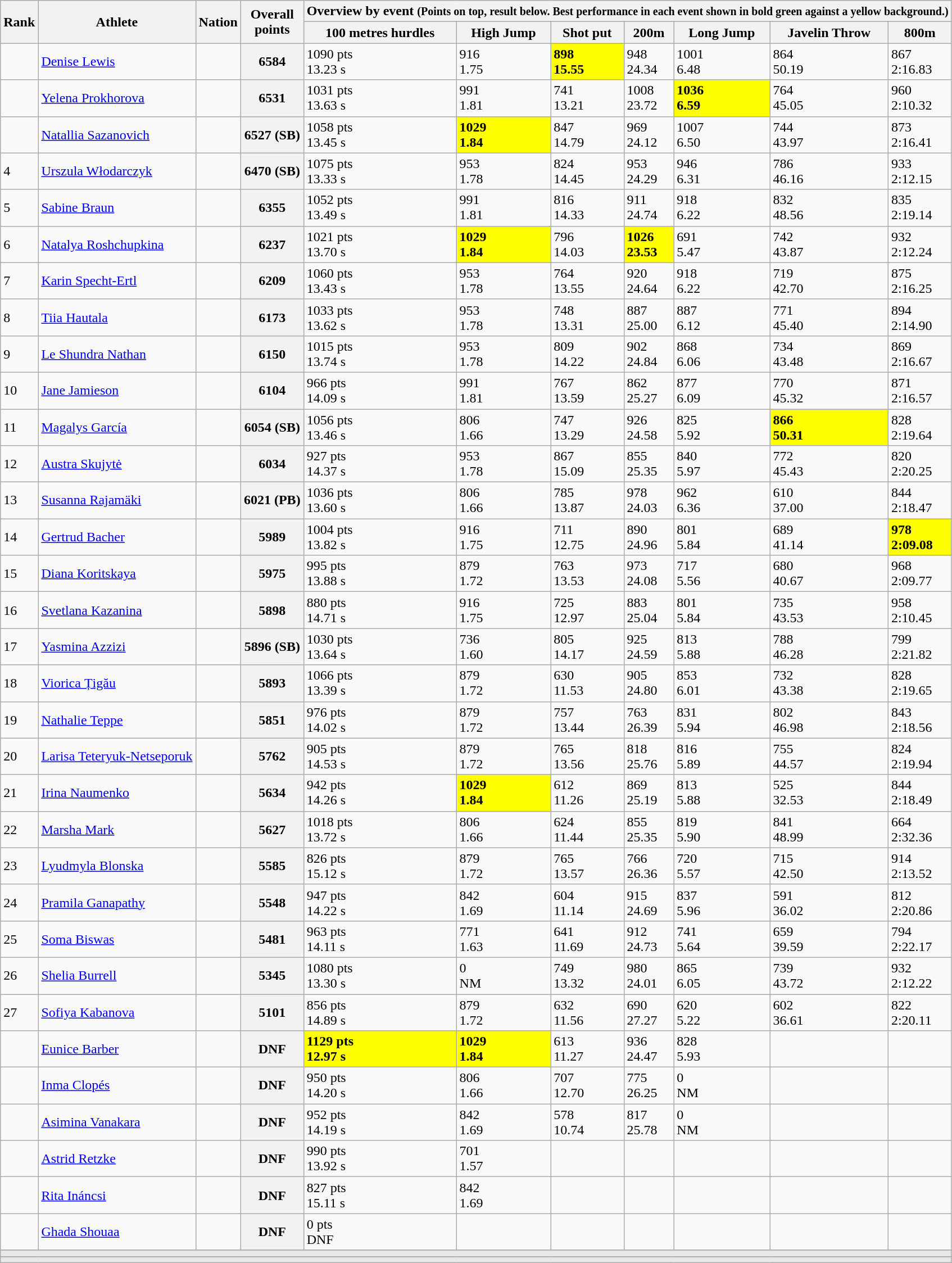<table class="wikitable sortable">
<tr>
<th rowspan=2>Rank</th>
<th rowspan=2>Athlete</th>
<th rowspan=2>Nation</th>
<th rowspan=2>Overall<br>points</th>
<th colspan=7>Overview by event <small>(Points on top, result below. Best performance in each event shown in <span>bold green</span> against a yellow background.)</small></th>
</tr>
<tr>
<th>100 metres hurdles</th>
<th>High Jump</th>
<th>Shot put</th>
<th>200m</th>
<th>Long Jump</th>
<th>Javelin Throw</th>
<th>800m</th>
</tr>
<tr>
<td></td>
<td><a href='#'>Denise Lewis</a></td>
<td align=left></td>
<th>6584</th>
<td>1090 pts<br>13.23 s</td>
<td>916<br>1.75</td>
<td bgcolor="yellow"><span><strong>898<br>15.55</strong></span></td>
<td>948<br>24.34</td>
<td>1001<br>6.48</td>
<td>864<br>50.19</td>
<td>867<br>2:16.83</td>
</tr>
<tr>
<td></td>
<td><a href='#'>Yelena Prokhorova</a></td>
<td align=left></td>
<th>6531</th>
<td>1031 pts<br>13.63 s</td>
<td>991<br>1.81</td>
<td>741<br>13.21</td>
<td>1008<br>23.72</td>
<td bgcolor="yellow"><span><strong>1036<br>6.59</strong></span></td>
<td>764<br>45.05</td>
<td>960<br>2:10.32</td>
</tr>
<tr>
<td></td>
<td><a href='#'>Natallia Sazanovich</a></td>
<td align=left></td>
<th>6527 (SB)</th>
<td>1058 pts<br>13.45 s</td>
<td bgcolor="yellow"><span><strong>1029<br>1.84</strong></span></td>
<td>847<br>14.79</td>
<td>969<br>24.12</td>
<td>1007<br>6.50</td>
<td>744<br>43.97</td>
<td>873<br>2:16.41</td>
</tr>
<tr>
<td>4</td>
<td><a href='#'>Urszula Włodarczyk</a></td>
<td align=left></td>
<th>6470 (SB)</th>
<td>1075 pts<br>13.33 s</td>
<td>953<br>1.78</td>
<td>824<br>14.45</td>
<td>953<br>24.29</td>
<td>946<br>6.31</td>
<td>786<br>46.16</td>
<td>933<br>2:12.15</td>
</tr>
<tr>
<td>5</td>
<td><a href='#'>Sabine Braun</a></td>
<td align=left></td>
<th>6355</th>
<td>1052 pts<br>13.49 s</td>
<td>991<br>1.81</td>
<td>816<br>14.33</td>
<td>911<br>24.74</td>
<td>918<br>6.22</td>
<td>832<br>48.56</td>
<td>835<br>2:19.14</td>
</tr>
<tr>
<td>6</td>
<td><a href='#'>Natalya Roshchupkina</a></td>
<td align=left></td>
<th>6237</th>
<td>1021 pts<br>13.70 s</td>
<td bgcolor="yellow"><span><strong>1029<br>1.84</strong></span></td>
<td>796<br>14.03</td>
<td bgcolor="yellow"><span><strong>1026<br>23.53</strong></span></td>
<td>691<br>5.47</td>
<td>742<br>43.87</td>
<td>932<br>2:12.24</td>
</tr>
<tr>
<td>7</td>
<td><a href='#'>Karin Specht-Ertl</a></td>
<td align=left></td>
<th>6209</th>
<td>1060 pts<br>13.43 s</td>
<td>953<br>1.78</td>
<td>764<br>13.55</td>
<td>920<br>24.64</td>
<td>918<br>6.22</td>
<td>719<br>42.70</td>
<td>875<br>2:16.25</td>
</tr>
<tr>
<td>8</td>
<td><a href='#'>Tiia Hautala</a></td>
<td align=left></td>
<th>6173</th>
<td>1033 pts<br>13.62 s</td>
<td>953<br>1.78</td>
<td>748<br>13.31</td>
<td>887<br>25.00</td>
<td>887<br>6.12</td>
<td>771<br>45.40</td>
<td>894<br>2:14.90</td>
</tr>
<tr>
<td>9</td>
<td><a href='#'>Le Shundra Nathan</a></td>
<td align=left></td>
<th>6150</th>
<td>1015 pts<br>13.74 s</td>
<td>953<br>1.78</td>
<td>809<br>14.22</td>
<td>902<br>24.84</td>
<td>868<br>6.06</td>
<td>734<br>43.48</td>
<td>869<br>2:16.67</td>
</tr>
<tr>
<td>10</td>
<td><a href='#'>Jane Jamieson</a></td>
<td align=left></td>
<th>6104</th>
<td>966 pts<br>14.09 s</td>
<td>991<br>1.81</td>
<td>767<br>13.59</td>
<td>862<br>25.27</td>
<td>877<br>6.09</td>
<td>770<br>45.32</td>
<td>871<br>2:16.57</td>
</tr>
<tr>
<td>11</td>
<td><a href='#'>Magalys García</a></td>
<td align=left></td>
<th>6054 (SB)</th>
<td>1056 pts<br>13.46 s</td>
<td>806<br>1.66</td>
<td>747<br>13.29</td>
<td>926<br>24.58</td>
<td>825<br>5.92</td>
<td bgcolor="yellow"><span><strong>866<br>50.31</strong></span></td>
<td>828<br>2:19.64</td>
</tr>
<tr>
<td>12</td>
<td><a href='#'>Austra Skujytė</a></td>
<td align=left></td>
<th>6034</th>
<td>927 pts<br>14.37 s</td>
<td>953<br>1.78</td>
<td>867<br>15.09</td>
<td>855<br>25.35</td>
<td>840<br>5.97</td>
<td>772<br>45.43</td>
<td>820<br>2:20.25</td>
</tr>
<tr>
<td>13</td>
<td><a href='#'>Susanna Rajamäki</a></td>
<td align=left></td>
<th>6021 (PB)</th>
<td>1036 pts<br>13.60 s</td>
<td>806<br>1.66</td>
<td>785<br>13.87</td>
<td>978<br>24.03</td>
<td>962<br>6.36</td>
<td>610<br>37.00</td>
<td>844<br>2:18.47</td>
</tr>
<tr>
<td>14</td>
<td><a href='#'>Gertrud Bacher</a></td>
<td align=left></td>
<th>5989</th>
<td>1004 pts<br>13.82 s</td>
<td>916<br>1.75</td>
<td>711<br>12.75</td>
<td>890<br>24.96</td>
<td>801<br>5.84</td>
<td>689<br>41.14</td>
<td bgcolor="yellow"><span><strong>978<br>2:09.08</strong></span></td>
</tr>
<tr>
<td>15</td>
<td><a href='#'>Diana Koritskaya</a></td>
<td align=left></td>
<th>5975</th>
<td>995 pts<br>13.88 s</td>
<td>879<br>1.72</td>
<td>763<br>13.53</td>
<td>973<br>24.08</td>
<td>717<br>5.56</td>
<td>680<br>40.67</td>
<td>968<br>2:09.77</td>
</tr>
<tr>
<td>16</td>
<td><a href='#'>Svetlana Kazanina</a></td>
<td align=left></td>
<th>5898</th>
<td>880 pts<br>14.71 s</td>
<td>916<br>1.75</td>
<td>725<br>12.97</td>
<td>883<br>25.04</td>
<td>801<br>5.84</td>
<td>735<br>43.53</td>
<td>958<br>2:10.45</td>
</tr>
<tr>
<td>17</td>
<td><a href='#'>Yasmina Azzizi</a></td>
<td align=left></td>
<th>5896 (SB)</th>
<td>1030 pts<br>13.64 s</td>
<td>736<br>1.60</td>
<td>805<br>14.17</td>
<td>925<br>24.59</td>
<td>813<br>5.88</td>
<td>788<br>46.28</td>
<td>799<br>2:21.82</td>
</tr>
<tr>
<td>18</td>
<td><a href='#'>Viorica Țigău</a></td>
<td align=left></td>
<th>5893</th>
<td>1066 pts<br>13.39 s</td>
<td>879<br>1.72</td>
<td>630<br>11.53</td>
<td>905<br>24.80</td>
<td>853<br>6.01</td>
<td>732<br>43.38</td>
<td>828<br>2:19.65</td>
</tr>
<tr>
<td>19</td>
<td><a href='#'>Nathalie Teppe</a></td>
<td align=left></td>
<th>5851</th>
<td>976 pts<br>14.02 s</td>
<td>879<br>1.72</td>
<td>757<br>13.44</td>
<td>763<br>26.39</td>
<td>831<br>5.94</td>
<td>802<br>46.98</td>
<td>843<br>2:18.56</td>
</tr>
<tr>
<td>20</td>
<td><a href='#'>Larisa Teteryuk-Netseporuk</a></td>
<td align=left></td>
<th>5762</th>
<td>905 pts<br>14.53 s</td>
<td>879<br>1.72</td>
<td>765<br>13.56</td>
<td>818<br>25.76</td>
<td>816<br>5.89</td>
<td>755<br>44.57</td>
<td>824<br>2:19.94</td>
</tr>
<tr>
<td>21</td>
<td><a href='#'>Irina Naumenko</a></td>
<td align=left></td>
<th>5634</th>
<td>942 pts<br>14.26 s</td>
<td bgcolor="yellow"><span><strong>1029<br>1.84</strong></span></td>
<td>612<br>11.26</td>
<td>869<br>25.19</td>
<td>813<br>5.88</td>
<td>525<br>32.53</td>
<td>844<br>2:18.49</td>
</tr>
<tr>
<td>22</td>
<td><a href='#'>Marsha Mark</a></td>
<td align=left></td>
<th>5627</th>
<td>1018 pts<br>13.72 s</td>
<td>806<br>1.66</td>
<td>624<br>11.44</td>
<td>855<br>25.35</td>
<td>819<br>5.90</td>
<td>841<br>48.99</td>
<td>664<br>2:32.36</td>
</tr>
<tr>
<td>23</td>
<td><a href='#'>Lyudmyla Blonska</a></td>
<td align=left></td>
<th>5585</th>
<td>826 pts<br>15.12 s</td>
<td>879<br>1.72</td>
<td>765<br>13.57</td>
<td>766<br>26.36</td>
<td>720<br>5.57</td>
<td>715<br>42.50</td>
<td>914<br>2:13.52</td>
</tr>
<tr>
<td>24</td>
<td><a href='#'>Pramila Ganapathy</a></td>
<td align=left></td>
<th>5548</th>
<td>947 pts<br>14.22 s</td>
<td>842<br>1.69</td>
<td>604<br>11.14</td>
<td>915<br>24.69</td>
<td>837<br>5.96</td>
<td>591<br>36.02</td>
<td>812<br>2:20.86</td>
</tr>
<tr>
<td>25</td>
<td><a href='#'>Soma Biswas</a></td>
<td align=left></td>
<th>5481</th>
<td>963 pts<br>14.11 s</td>
<td>771<br>1.63</td>
<td>641<br>11.69</td>
<td>912<br>24.73</td>
<td>741<br>5.64</td>
<td>659<br>39.59</td>
<td>794<br>2:22.17</td>
</tr>
<tr>
<td>26</td>
<td><a href='#'>Shelia Burrell</a></td>
<td align=left></td>
<th>5345</th>
<td>1080 pts<br>13.30 s</td>
<td>0<br>NM</td>
<td>749<br>13.32</td>
<td>980<br>24.01</td>
<td>865<br>6.05</td>
<td>739<br>43.72</td>
<td>932<br>2:12.22</td>
</tr>
<tr>
<td>27</td>
<td><a href='#'>Sofiya Kabanova</a></td>
<td align=left></td>
<th>5101</th>
<td>856 pts<br>14.89 s</td>
<td>879<br>1.72</td>
<td>632<br>11.56</td>
<td>690<br>27.27</td>
<td>620<br>5.22</td>
<td>602<br>36.61</td>
<td>822<br>2:20.11</td>
</tr>
<tr>
<td> </td>
<td><a href='#'>Eunice Barber</a></td>
<td align=left></td>
<th>DNF</th>
<td bgcolor="yellow"><span><strong>1129 pts<br>12.97 s</strong></span></td>
<td bgcolor="yellow"><span><strong>1029<br>1.84</strong></span></td>
<td>613<br>11.27</td>
<td>936<br>24.47</td>
<td>828<br>5.93</td>
<td> <br> </td>
<td> <br> </td>
</tr>
<tr>
<td> </td>
<td><a href='#'>Inma Clopés</a></td>
<td align=left></td>
<th>DNF</th>
<td>950 pts<br>14.20 s</td>
<td>806<br>1.66</td>
<td>707<br>12.70</td>
<td>775<br>26.25</td>
<td>0<br>NM</td>
<td> <br> </td>
<td> <br> </td>
</tr>
<tr>
<td> </td>
<td><a href='#'>Asimina Vanakara</a></td>
<td align=left></td>
<th>DNF</th>
<td>952 pts<br>14.19 s</td>
<td>842<br>1.69</td>
<td>578<br>10.74</td>
<td>817<br>25.78</td>
<td>0<br>NM</td>
<td> <br> </td>
<td> <br> </td>
</tr>
<tr>
<td> </td>
<td><a href='#'>Astrid Retzke</a></td>
<td align=left></td>
<th>DNF</th>
<td>990 pts<br>13.92 s</td>
<td>701<br>1.57</td>
<td> <br> </td>
<td> <br> </td>
<td> <br> </td>
<td> <br> </td>
<td> <br> </td>
</tr>
<tr>
<td> </td>
<td><a href='#'>Rita Ináncsi</a></td>
<td align=left></td>
<th>DNF</th>
<td>827 pts<br>15.11 s</td>
<td>842<br>1.69</td>
<td> <br> </td>
<td> <br> </td>
<td> <br> </td>
<td> <br> </td>
<td> <br> </td>
</tr>
<tr>
<td> </td>
<td><a href='#'>Ghada Shouaa</a></td>
<td align=left></td>
<th>DNF</th>
<td>0 pts<br>DNF</td>
<td> <br> </td>
<td> <br> </td>
<td> <br> </td>
<td> <br> </td>
<td> <br> </td>
<td> <br> </td>
</tr>
<tr>
</tr>
<tr bgcolor= e8e8e8>
<td colspan=11></td>
</tr>
<tr>
</tr>
<tr bgcolor= e8e8e8>
<td colspan=11></td>
</tr>
</table>
